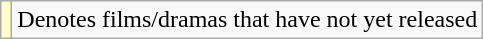<table class="wikitable">
<tr>
<td style="background:#FFFFCC;"></td>
<td>Denotes films/dramas that have not yet released</td>
</tr>
</table>
